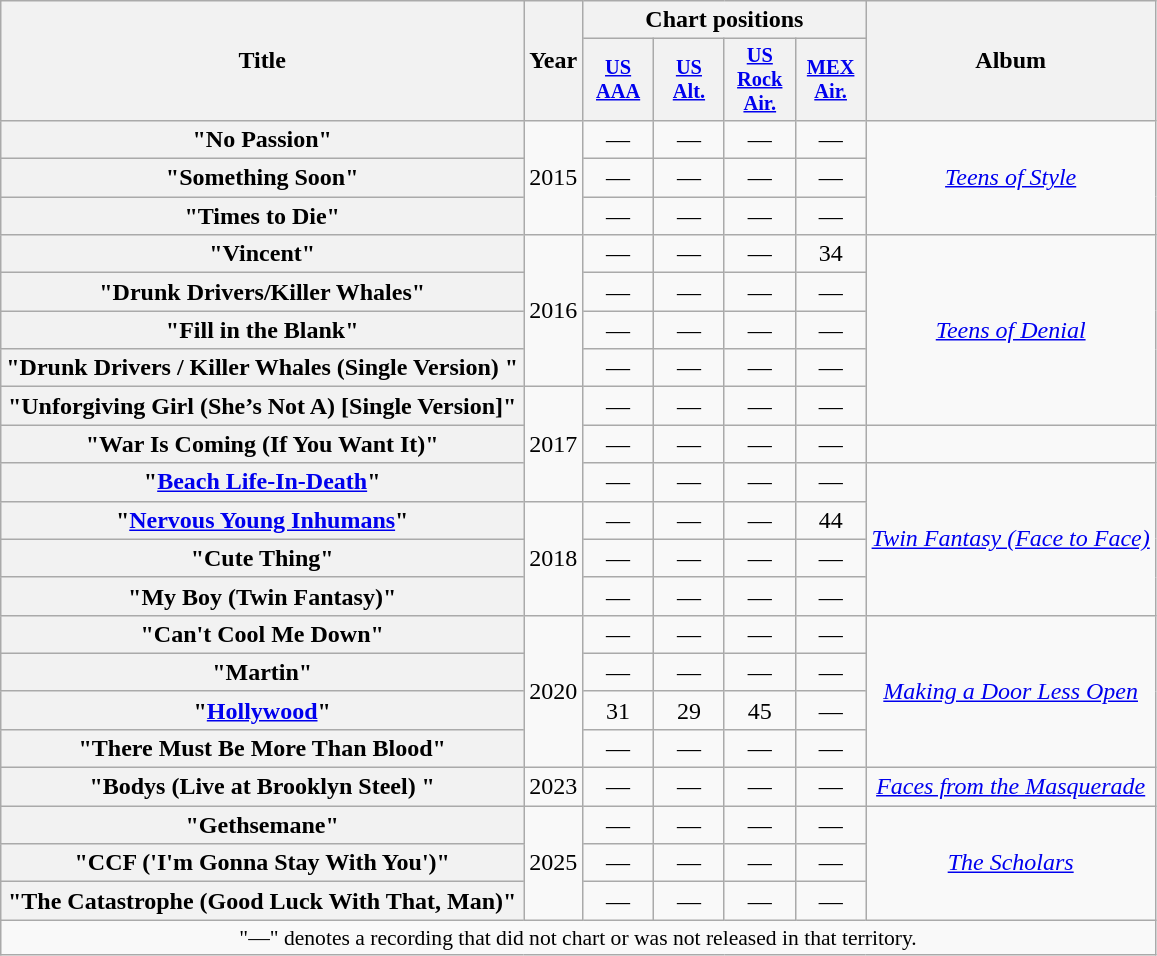<table class="wikitable plainrowheaders" style="text-align:center;">
<tr>
<th scope="col" rowspan="2">Title</th>
<th scope="col" rowspan="2">Year</th>
<th scope="col" colspan="4">Chart positions</th>
<th scope="col" rowspan="2">Album</th>
</tr>
<tr>
<th scope="col" style="width:3em;font-size:85%;"><a href='#'>US<br>AAA</a><br></th>
<th scope="col" style="width:3em;font-size:85%;"><a href='#'>US<br>Alt.</a><br></th>
<th scope="col" style="width:3em;font-size:85%;"><a href='#'>US<br>Rock<br>Air.</a><br></th>
<th scope="col" style="width:3em;font-size:85%;"><a href='#'>MEX<br>Air.</a><br></th>
</tr>
<tr>
<th scope="row">"No Passion"</th>
<td rowspan="3">2015</td>
<td>—</td>
<td>—</td>
<td>—</td>
<td>—</td>
<td rowspan="3"><em><a href='#'>Teens of Style</a></em></td>
</tr>
<tr>
<th scope="row">"Something Soon"</th>
<td>—</td>
<td>—</td>
<td>—</td>
<td>—</td>
</tr>
<tr>
<th scope="row">"Times to Die"</th>
<td>—</td>
<td>—</td>
<td>—</td>
<td>—</td>
</tr>
<tr>
<th scope="row">"Vincent"</th>
<td rowspan="4">2016</td>
<td>—</td>
<td>—</td>
<td>—</td>
<td>34</td>
<td rowspan="5"><em><a href='#'>Teens of Denial</a></em></td>
</tr>
<tr>
<th scope="row">"Drunk Drivers/Killer Whales"</th>
<td>—</td>
<td>—</td>
<td>—</td>
<td>—</td>
</tr>
<tr>
<th scope="row">"Fill in the Blank"</th>
<td>—</td>
<td>—</td>
<td>—</td>
<td>—</td>
</tr>
<tr>
<th scope="row">"Drunk Drivers / Killer Whales (Single Version) "</th>
<td>—</td>
<td>—</td>
<td>—</td>
<td>—</td>
</tr>
<tr>
<th scope="row">"Unforgiving Girl (She’s Not A) [Single Version]"</th>
<td rowspan="3">2017</td>
<td>—</td>
<td>—</td>
<td>—</td>
<td>—</td>
</tr>
<tr>
<th scope="row">"War Is Coming (If You Want It)"</th>
<td>—</td>
<td>—</td>
<td>—</td>
<td>—</td>
<td></td>
</tr>
<tr>
<th scope="row">"<a href='#'>Beach Life-In-Death</a>"</th>
<td>—</td>
<td>—</td>
<td>—</td>
<td>—</td>
<td rowspan="4"><em><a href='#'>Twin Fantasy (Face to Face)</a></em></td>
</tr>
<tr>
<th scope="row">"<a href='#'>Nervous Young Inhumans</a>"</th>
<td rowspan="3">2018</td>
<td>—</td>
<td>—</td>
<td>—</td>
<td>44</td>
</tr>
<tr>
<th scope="row">"Cute Thing"</th>
<td>—</td>
<td>—</td>
<td>—</td>
<td>—</td>
</tr>
<tr>
<th scope="row">"My Boy (Twin Fantasy)"</th>
<td>—</td>
<td>—</td>
<td>—</td>
<td>—</td>
</tr>
<tr>
<th scope="row">"Can't Cool Me Down"</th>
<td rowspan="4">2020</td>
<td>—</td>
<td>—</td>
<td>—</td>
<td>—</td>
<td rowspan="4"><em><a href='#'>Making a Door Less Open</a></em></td>
</tr>
<tr>
<th scope="row">"Martin"</th>
<td>—</td>
<td>—</td>
<td>—</td>
<td>—</td>
</tr>
<tr>
<th scope="row">"<a href='#'>Hollywood</a>"</th>
<td>31</td>
<td>29</td>
<td>45</td>
<td>—</td>
</tr>
<tr>
<th scope="row">"There Must Be More Than Blood"</th>
<td>—</td>
<td>—</td>
<td>—</td>
<td>—</td>
</tr>
<tr>
<th scope="row">"Bodys (Live at Brooklyn Steel) "</th>
<td rowspan="1">2023</td>
<td>—</td>
<td>—</td>
<td>—</td>
<td>—</td>
<td rowspan="1"><em><a href='#'>Faces from the Masquerade</a></em></td>
</tr>
<tr>
<th scope="row">"Gethsemane"</th>
<td rowspan="3">2025</td>
<td>—</td>
<td>—</td>
<td>—</td>
<td>—</td>
<td rowspan="3"><em><a href='#'>The Scholars</a></em></td>
</tr>
<tr>
<th scope="row">"CCF ('I'm Gonna Stay With You')"</th>
<td>—</td>
<td>—</td>
<td>—</td>
<td>—</td>
</tr>
<tr>
<th scope="row">"The Catastrophe (Good Luck With That, Man)"</th>
<td>—</td>
<td>—</td>
<td>—</td>
<td>—</td>
</tr>
<tr>
<td colspan="7" style="font-size:90%">"—" denotes a recording that did not chart or was not released in that territory.</td>
</tr>
</table>
